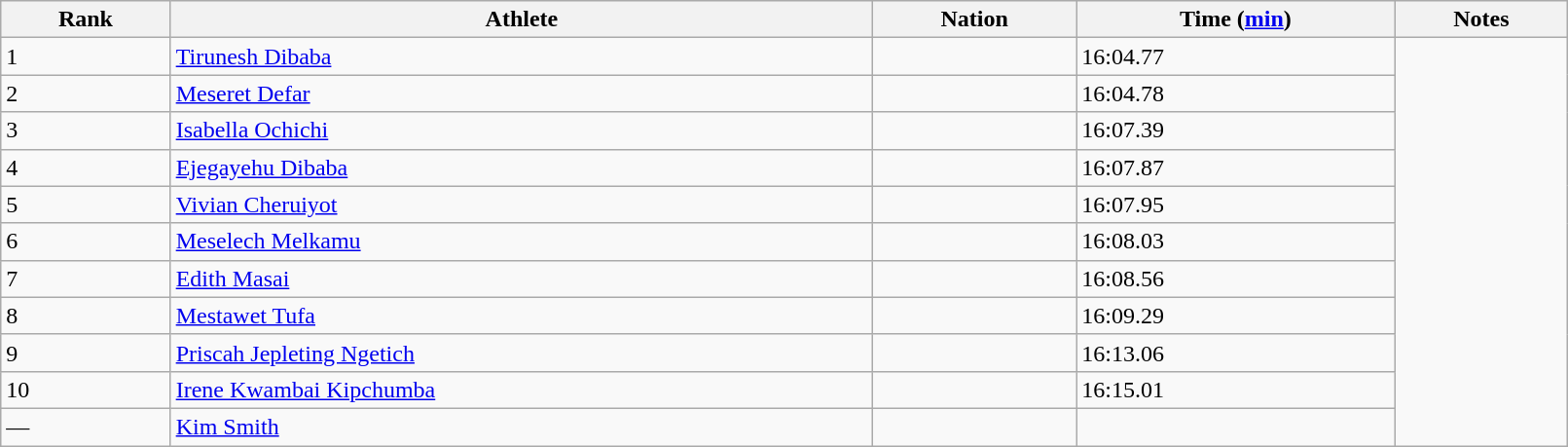<table class="wikitable" style="text=align:center;" width=85%>
<tr>
<th>Rank</th>
<th>Athlete</th>
<th>Nation</th>
<th>Time (<a href='#'>min</a>)</th>
<th>Notes</th>
</tr>
<tr>
<td>1</td>
<td><a href='#'>Tirunesh Dibaba</a></td>
<td></td>
<td>16:04.77</td>
</tr>
<tr>
<td>2</td>
<td><a href='#'>Meseret Defar</a></td>
<td></td>
<td>16:04.78</td>
</tr>
<tr>
<td>3</td>
<td><a href='#'>Isabella Ochichi</a></td>
<td></td>
<td>16:07.39</td>
</tr>
<tr>
<td>4</td>
<td><a href='#'>Ejegayehu Dibaba</a></td>
<td></td>
<td>16:07.87</td>
</tr>
<tr>
<td>5</td>
<td><a href='#'>Vivian Cheruiyot</a></td>
<td></td>
<td>16:07.95</td>
</tr>
<tr>
<td>6</td>
<td><a href='#'>Meselech Melkamu</a></td>
<td></td>
<td>16:08.03</td>
</tr>
<tr>
<td>7</td>
<td><a href='#'>Edith Masai</a></td>
<td></td>
<td>16:08.56</td>
</tr>
<tr>
<td>8</td>
<td><a href='#'>Mestawet Tufa</a></td>
<td></td>
<td>16:09.29</td>
</tr>
<tr>
<td>9</td>
<td><a href='#'>Priscah Jepleting Ngetich</a></td>
<td></td>
<td>16:13.06</td>
</tr>
<tr>
<td>10</td>
<td><a href='#'>Irene Kwambai Kipchumba</a></td>
<td></td>
<td>16:15.01</td>
</tr>
<tr>
<td>—</td>
<td><a href='#'>Kim Smith</a></td>
<td></td>
<td></td>
</tr>
</table>
